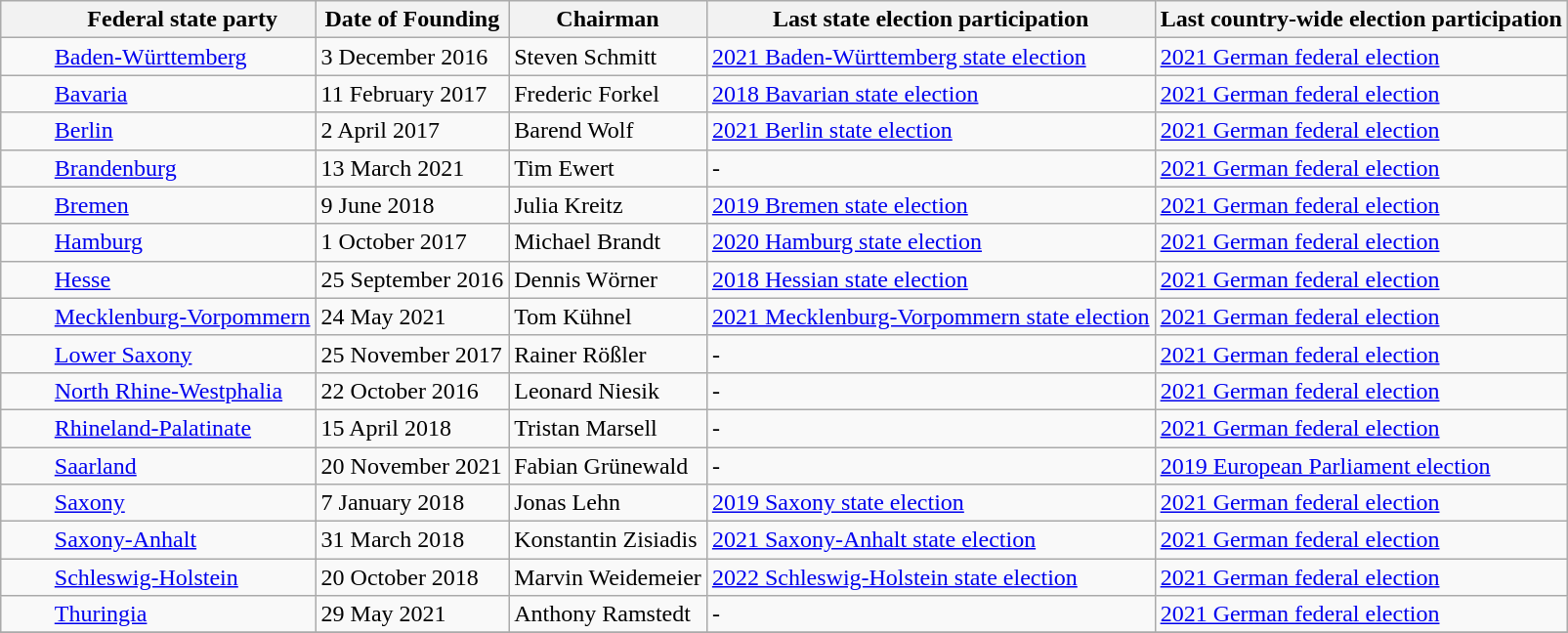<table class="wikitable sortable zebra">
<tr class="hintergrundfarbe5">
<th class="unsortable" style="border-right:hidden;"></th>
<th>Federal state party</th>
<th>Date of Founding</th>
<th class="unsortable">Chairman</th>
<th>Last state election participation</th>
<th>Last country-wide election participation</th>
</tr>
<tr>
<td style="width: 29px; padding: 2px; border-right: hidden;"></td>
<td><a href='#'>Baden-Württemberg</a></td>
<td data-sort-value="2016-12-03">3 December 2016</td>
<td>Steven Schmitt</td>
<td data-sort-value="2021-03-14"><a href='#'>2021 Baden-Württemberg state election</a></td>
<td data-sort-value="2021-09-26"><a href='#'>2021 German federal election</a></td>
</tr>
<tr>
<td style="width: 29px; padding: 2px; border-right: hidden;"></td>
<td><a href='#'>Bavaria</a></td>
<td data-sort-value="2017-02-11">11 February 2017</td>
<td>Frederic Forkel</td>
<td data-sort-value="2018-10-14"><a href='#'>2018 Bavarian state election</a></td>
<td data-sort-value="2021-09-26"><a href='#'>2021 German federal election</a></td>
</tr>
<tr>
<td style="width: 29px; padding: 2px; border-right: hidden;"></td>
<td><a href='#'>Berlin</a></td>
<td data-sort-value="2017-04-02">2 April 2017</td>
<td>Barend Wolf</td>
<td data-sort-value="2021-09-26"><a href='#'>2021 Berlin state election</a></td>
<td data-sort-value="2021-09-26"><a href='#'>2021 German federal election</a></td>
</tr>
<tr>
<td style="width: 29px; padding: 2px; border-right: hidden;"></td>
<td><a href='#'>Brandenburg</a></td>
<td>13 March 2021</td>
<td>Tim Ewert</td>
<td>-</td>
<td data-sort-value="2021-09-26"><a href='#'>2021 German federal election</a></td>
</tr>
<tr>
<td style="width: 29px; padding: 2px; border-right: hidden;"></td>
<td><a href='#'>Bremen</a></td>
<td data-sort-value="2018-06-09">9 June 2018</td>
<td>Julia Kreitz</td>
<td data-sort-value="2019-05-26"><a href='#'>2019 Bremen state election</a></td>
<td data-sort-value="2021-09-26"><a href='#'>2021 German federal election</a></td>
</tr>
<tr>
<td style="width: 29px; padding: 2px; border-right: hidden;"></td>
<td><a href='#'>Hamburg</a></td>
<td data-sort-value="2017-10-01">1 October  2017</td>
<td>Michael Brandt</td>
<td data-sort-value="2020-02-23"><a href='#'>2020 Hamburg state election</a></td>
<td data-sort-value="2021-09-26"><a href='#'>2021 German federal election</a></td>
</tr>
<tr>
<td style="width: 29px; padding: 2px; border-right: hidden;"></td>
<td><a href='#'>Hesse</a></td>
<td data-sort-value="2016-09-25">25 September 2016</td>
<td>Dennis Wörner</td>
<td data-sort-value="2018-10-28"><a href='#'>2018 Hessian state election</a></td>
<td data-sort-value="2021-09-26"><a href='#'>2021 German federal election</a></td>
</tr>
<tr>
<td style="width: 29px; padding: 2px; border-right: hidden;"></td>
<td><a href='#'>Mecklenburg-Vorpommern</a></td>
<td>24 May 2021</td>
<td>Tom Kühnel</td>
<td data-sort-value="2021-09-26"><a href='#'>2021 Mecklenburg-Vorpommern state election</a></td>
<td data-sort-value="2021-09-26"><a href='#'>2021 German federal election</a></td>
</tr>
<tr>
<td style="width: 29px; padding: 2px; border-right: hidden;"></td>
<td><a href='#'>Lower Saxony</a></td>
<td data-sort-value="2017-11-25">25 November 2017</td>
<td>Rainer Rößler</td>
<td>-</td>
<td data-sort-value="2021-09-26"><a href='#'>2021 German federal election</a></td>
</tr>
<tr>
<td style="width: 29px; padding: 2px; border-right: hidden;"></td>
<td><a href='#'>North Rhine-Westphalia</a></td>
<td data-sort-value="2016-10-22">22 October 2016</td>
<td>Leonard Niesik</td>
<td>-</td>
<td data-sort-value="2021-09-26"><a href='#'>2021 German federal election</a></td>
</tr>
<tr>
<td style="width: 29px; padding: 2px; border-right: hidden;"></td>
<td><a href='#'>Rhineland-Palatinate</a></td>
<td data-sort-value="2018-04-15">15 April  2018</td>
<td>Tristan Marsell</td>
<td>-</td>
<td data-sort-value="2021-09-26"><a href='#'>2021 German federal election</a></td>
</tr>
<tr>
<td style="width: 29px; padding: 2px; border-right: hidden;"></td>
<td><a href='#'>Saarland</a></td>
<td>20 November 2021</td>
<td>Fabian Grünewald</td>
<td>-</td>
<td data-sort-value="2019-05-26"><a href='#'>2019 European Parliament election</a></td>
</tr>
<tr>
<td style="width: 29px; padding: 2px; border-right: hidden;"></td>
<td><a href='#'>Saxony</a></td>
<td data-sort-value="2018-01-07">7 January 2018</td>
<td>Jonas Lehn</td>
<td data-sort-value="2021-09-01"><a href='#'>2019 Saxony state election</a></td>
<td data-sort-value="2021-09-26"><a href='#'>2021 German federal election</a></td>
</tr>
<tr>
<td style="width: 29px; padding: 2px; border-right: hidden;"></td>
<td><a href='#'>Saxony-Anhalt</a></td>
<td data-sort-value="2017-10-01">31 March 2018</td>
<td>Konstantin Zisiadis</td>
<td data-sort-value="2021-06-06"><a href='#'>2021 Saxony-Anhalt state election</a></td>
<td data-sort-value="2021-09-26"><a href='#'>2021 German federal election</a></td>
</tr>
<tr>
<td style="width: 29px; padding: 2px; border-right: hidden;"></td>
<td><a href='#'>Schleswig-Holstein</a></td>
<td data-sort-value="2018-10-20">20 October 2018</td>
<td>Marvin Weidemeier</td>
<td><a href='#'>2022 Schleswig-Holstein state election</a></td>
<td data-sort-value="2021-09-26"><a href='#'>2021 German federal election</a></td>
</tr>
<tr>
<td style="width: 29px; padding: 2px; border-right: hidden;"></td>
<td><a href='#'>Thuringia</a></td>
<td>29 May 2021</td>
<td>Anthony Ramstedt</td>
<td>-</td>
<td data-sort-value="2021-09-26"><a href='#'>2021 German federal election</a></td>
</tr>
<tr>
</tr>
</table>
